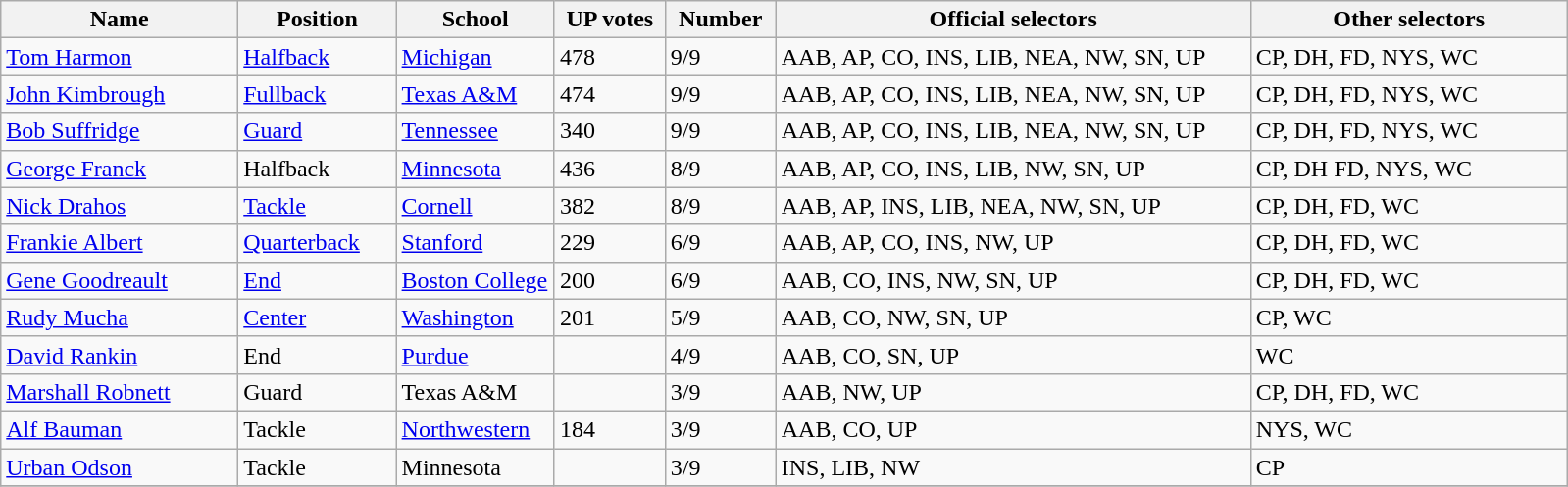<table class="wikitable sortable">
<tr>
<th bgcolor="#DDDDFF" width="15%">Name</th>
<th bgcolor="#DDDDFF" width="10%">Position</th>
<th bgcolor="#DDDDFF" width="10%">School</th>
<th bgcolor="#DDDDFF" width="7%">UP votes</th>
<th bgcolor="#DDDDFF" width="7%">Number</th>
<th bgcolor="#DDDDFF" width="30%">Official selectors</th>
<th bgcolor="#DDDDFF" width="20%">Other selectors</th>
</tr>
<tr align="left">
<td><a href='#'>Tom Harmon</a></td>
<td><a href='#'>Halfback</a></td>
<td><a href='#'>Michigan</a></td>
<td>478</td>
<td>9/9</td>
<td>AAB, AP, CO, INS, LIB, NEA, NW, SN, UP</td>
<td>CP, DH, FD, NYS, WC</td>
</tr>
<tr align="left">
<td><a href='#'>John Kimbrough</a></td>
<td><a href='#'>Fullback</a></td>
<td><a href='#'>Texas A&M</a></td>
<td>474</td>
<td>9/9</td>
<td>AAB, AP, CO, INS, LIB, NEA, NW, SN, UP</td>
<td>CP, DH, FD, NYS, WC</td>
</tr>
<tr align="left">
<td><a href='#'>Bob Suffridge</a></td>
<td><a href='#'>Guard</a></td>
<td><a href='#'>Tennessee</a></td>
<td>340</td>
<td>9/9</td>
<td>AAB, AP, CO, INS, LIB, NEA, NW, SN, UP</td>
<td>CP, DH, FD, NYS, WC</td>
</tr>
<tr align="left">
<td><a href='#'>George Franck</a></td>
<td>Halfback</td>
<td><a href='#'>Minnesota</a></td>
<td>436</td>
<td>8/9</td>
<td>AAB, AP, CO, INS, LIB, NW, SN, UP</td>
<td>CP, DH FD, NYS, WC</td>
</tr>
<tr align="left">
<td><a href='#'>Nick Drahos</a></td>
<td><a href='#'>Tackle</a></td>
<td><a href='#'>Cornell</a></td>
<td>382</td>
<td>8/9</td>
<td>AAB, AP, INS, LIB, NEA, NW, SN, UP</td>
<td>CP, DH, FD, WC</td>
</tr>
<tr align="left">
<td><a href='#'>Frankie Albert</a></td>
<td><a href='#'>Quarterback</a></td>
<td><a href='#'>Stanford</a></td>
<td>229</td>
<td>6/9</td>
<td>AAB, AP, CO, INS, NW, UP</td>
<td>CP, DH, FD, WC</td>
</tr>
<tr align="left">
<td><a href='#'>Gene Goodreault</a></td>
<td><a href='#'>End</a></td>
<td><a href='#'>Boston College</a></td>
<td>200</td>
<td>6/9</td>
<td>AAB, CO, INS, NW, SN, UP</td>
<td>CP, DH, FD, WC</td>
</tr>
<tr align="left">
<td><a href='#'>Rudy Mucha</a></td>
<td><a href='#'>Center</a></td>
<td><a href='#'>Washington</a></td>
<td>201</td>
<td>5/9</td>
<td>AAB, CO, NW, SN, UP</td>
<td>CP, WC</td>
</tr>
<tr align="left">
<td><a href='#'>David Rankin</a></td>
<td>End</td>
<td><a href='#'>Purdue</a></td>
<td></td>
<td>4/9</td>
<td>AAB, CO, SN, UP</td>
<td>WC</td>
</tr>
<tr align="left">
<td><a href='#'>Marshall Robnett</a></td>
<td>Guard</td>
<td>Texas A&M</td>
<td></td>
<td>3/9</td>
<td>AAB, NW, UP</td>
<td>CP, DH, FD, WC</td>
</tr>
<tr align="left">
<td><a href='#'>Alf Bauman</a></td>
<td>Tackle</td>
<td><a href='#'>Northwestern</a></td>
<td>184</td>
<td>3/9</td>
<td>AAB, CO, UP</td>
<td>NYS, WC</td>
</tr>
<tr align="left">
<td><a href='#'>Urban Odson</a></td>
<td>Tackle</td>
<td>Minnesota</td>
<td></td>
<td>3/9</td>
<td>INS, LIB, NW</td>
<td>CP</td>
</tr>
<tr align="left">
</tr>
</table>
